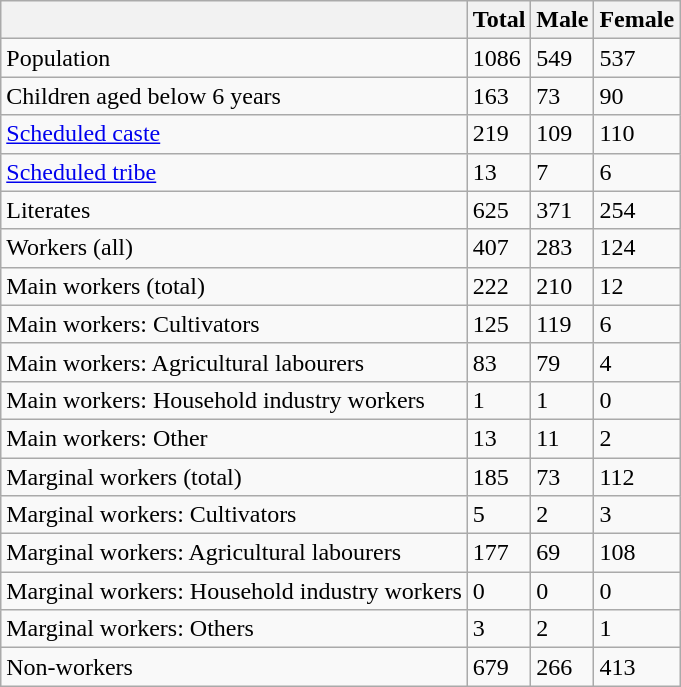<table class="wikitable sortable">
<tr>
<th></th>
<th>Total</th>
<th>Male</th>
<th>Female</th>
</tr>
<tr>
<td>Population</td>
<td>1086</td>
<td>549</td>
<td>537</td>
</tr>
<tr>
<td>Children aged below 6 years</td>
<td>163</td>
<td>73</td>
<td>90</td>
</tr>
<tr>
<td><a href='#'>Scheduled caste</a></td>
<td>219</td>
<td>109</td>
<td>110</td>
</tr>
<tr>
<td><a href='#'>Scheduled tribe</a></td>
<td>13</td>
<td>7</td>
<td>6</td>
</tr>
<tr>
<td>Literates</td>
<td>625</td>
<td>371</td>
<td>254</td>
</tr>
<tr>
<td>Workers (all)</td>
<td>407</td>
<td>283</td>
<td>124</td>
</tr>
<tr>
<td>Main workers (total)</td>
<td>222</td>
<td>210</td>
<td>12</td>
</tr>
<tr>
<td>Main workers: Cultivators</td>
<td>125</td>
<td>119</td>
<td>6</td>
</tr>
<tr>
<td>Main workers: Agricultural labourers</td>
<td>83</td>
<td>79</td>
<td>4</td>
</tr>
<tr>
<td>Main workers: Household industry workers</td>
<td>1</td>
<td>1</td>
<td>0</td>
</tr>
<tr>
<td>Main workers: Other</td>
<td>13</td>
<td>11</td>
<td>2</td>
</tr>
<tr>
<td>Marginal workers (total)</td>
<td>185</td>
<td>73</td>
<td>112</td>
</tr>
<tr>
<td>Marginal workers: Cultivators</td>
<td>5</td>
<td>2</td>
<td>3</td>
</tr>
<tr>
<td>Marginal workers: Agricultural labourers</td>
<td>177</td>
<td>69</td>
<td>108</td>
</tr>
<tr>
<td>Marginal workers: Household industry workers</td>
<td>0</td>
<td>0</td>
<td>0</td>
</tr>
<tr>
<td>Marginal workers: Others</td>
<td>3</td>
<td>2</td>
<td>1</td>
</tr>
<tr>
<td>Non-workers</td>
<td>679</td>
<td>266</td>
<td>413</td>
</tr>
</table>
